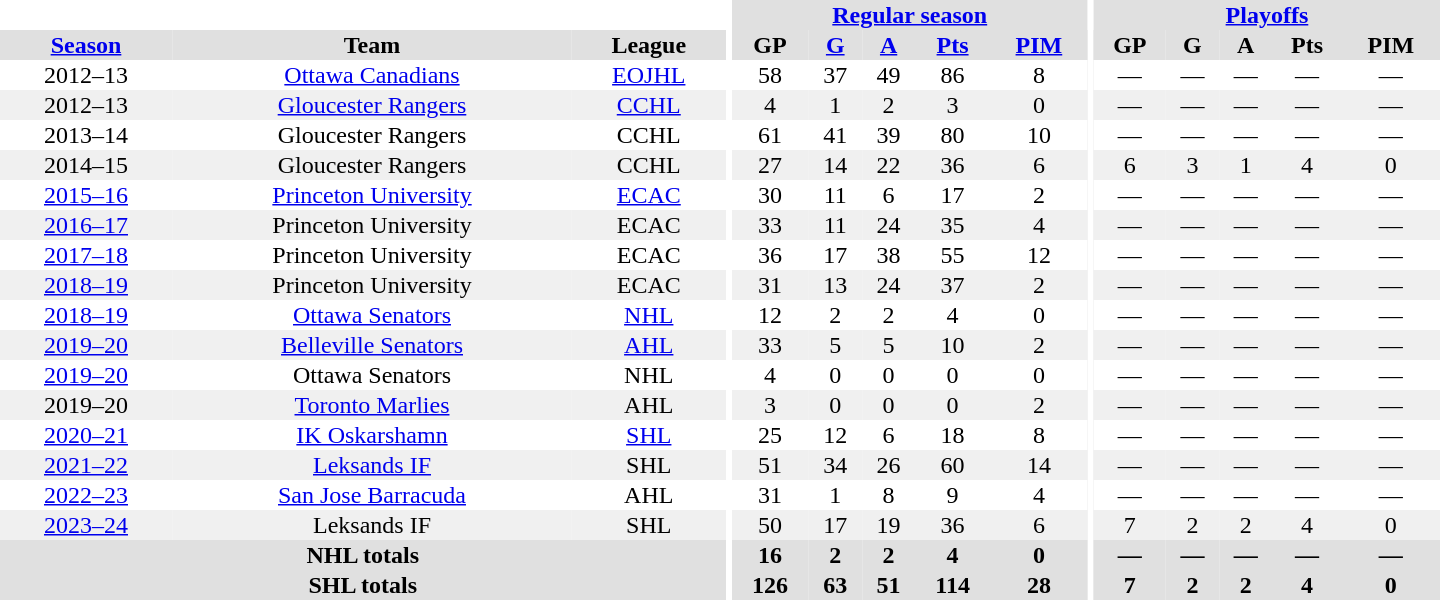<table border="0" cellpadding="1" cellspacing="0" style="text-align:center; width:60em">
<tr bgcolor="#e0e0e0">
<th colspan="3" bgcolor="#ffffff"></th>
<th rowspan="99" bgcolor="#ffffff"></th>
<th colspan="5"><a href='#'>Regular season</a></th>
<th rowspan="99" bgcolor="#ffffff"></th>
<th colspan="5"><a href='#'>Playoffs</a></th>
</tr>
<tr bgcolor="#e0e0e0">
<th><a href='#'>Season</a></th>
<th>Team</th>
<th>League</th>
<th>GP</th>
<th><a href='#'>G</a></th>
<th><a href='#'>A</a></th>
<th><a href='#'>Pts</a></th>
<th><a href='#'>PIM</a></th>
<th>GP</th>
<th>G</th>
<th>A</th>
<th>Pts</th>
<th>PIM</th>
</tr>
<tr>
<td>2012–13</td>
<td><a href='#'>Ottawa Canadians</a></td>
<td><a href='#'>EOJHL</a></td>
<td>58</td>
<td>37</td>
<td>49</td>
<td>86</td>
<td>8</td>
<td>—</td>
<td>—</td>
<td>—</td>
<td>—</td>
<td>—</td>
</tr>
<tr bgcolor="#f0f0f0">
<td>2012–13</td>
<td><a href='#'>Gloucester Rangers</a></td>
<td><a href='#'>CCHL</a></td>
<td>4</td>
<td>1</td>
<td>2</td>
<td>3</td>
<td>0</td>
<td>—</td>
<td>—</td>
<td>—</td>
<td>—</td>
<td>—</td>
</tr>
<tr>
<td>2013–14</td>
<td>Gloucester Rangers</td>
<td>CCHL</td>
<td>61</td>
<td>41</td>
<td>39</td>
<td>80</td>
<td>10</td>
<td>—</td>
<td>—</td>
<td>—</td>
<td>—</td>
<td>—</td>
</tr>
<tr bgcolor="#f0f0f0">
<td>2014–15</td>
<td>Gloucester Rangers</td>
<td>CCHL</td>
<td>27</td>
<td>14</td>
<td>22</td>
<td>36</td>
<td>6</td>
<td>6</td>
<td>3</td>
<td>1</td>
<td>4</td>
<td>0</td>
</tr>
<tr>
<td><a href='#'>2015–16</a></td>
<td><a href='#'>Princeton University</a></td>
<td><a href='#'>ECAC</a></td>
<td>30</td>
<td>11</td>
<td>6</td>
<td>17</td>
<td>2</td>
<td>—</td>
<td>—</td>
<td>—</td>
<td>—</td>
<td>—</td>
</tr>
<tr bgcolor="#f0f0f0">
<td><a href='#'>2016–17</a></td>
<td>Princeton University</td>
<td>ECAC</td>
<td>33</td>
<td>11</td>
<td>24</td>
<td>35</td>
<td>4</td>
<td>—</td>
<td>—</td>
<td>—</td>
<td>—</td>
<td>—</td>
</tr>
<tr>
<td><a href='#'>2017–18</a></td>
<td>Princeton University</td>
<td>ECAC</td>
<td>36</td>
<td>17</td>
<td>38</td>
<td>55</td>
<td>12</td>
<td>—</td>
<td>—</td>
<td>—</td>
<td>—</td>
<td>—</td>
</tr>
<tr bgcolor="#f0f0f0">
<td><a href='#'>2018–19</a></td>
<td>Princeton University</td>
<td>ECAC</td>
<td>31</td>
<td>13</td>
<td>24</td>
<td>37</td>
<td>2</td>
<td>—</td>
<td>—</td>
<td>—</td>
<td>—</td>
<td>—</td>
</tr>
<tr>
<td><a href='#'>2018–19</a></td>
<td><a href='#'>Ottawa Senators</a></td>
<td><a href='#'>NHL</a></td>
<td>12</td>
<td>2</td>
<td>2</td>
<td>4</td>
<td>0</td>
<td>—</td>
<td>—</td>
<td>—</td>
<td>—</td>
<td>—</td>
</tr>
<tr bgcolor="#f0f0f0">
<td><a href='#'>2019–20</a></td>
<td><a href='#'>Belleville Senators</a></td>
<td><a href='#'>AHL</a></td>
<td>33</td>
<td>5</td>
<td>5</td>
<td>10</td>
<td>2</td>
<td>—</td>
<td>—</td>
<td>—</td>
<td>—</td>
<td>—</td>
</tr>
<tr>
<td><a href='#'>2019–20</a></td>
<td>Ottawa Senators</td>
<td>NHL</td>
<td>4</td>
<td>0</td>
<td>0</td>
<td>0</td>
<td>0</td>
<td>—</td>
<td>—</td>
<td>—</td>
<td>—</td>
<td>—</td>
</tr>
<tr bgcolor="#f0f0f0">
<td>2019–20</td>
<td><a href='#'>Toronto Marlies</a></td>
<td>AHL</td>
<td>3</td>
<td>0</td>
<td>0</td>
<td>0</td>
<td>2</td>
<td>—</td>
<td>—</td>
<td>—</td>
<td>—</td>
<td>—</td>
</tr>
<tr>
<td><a href='#'>2020–21</a></td>
<td><a href='#'>IK Oskarshamn</a></td>
<td><a href='#'>SHL</a></td>
<td>25</td>
<td>12</td>
<td>6</td>
<td>18</td>
<td>8</td>
<td>—</td>
<td>—</td>
<td>—</td>
<td>—</td>
<td>—</td>
</tr>
<tr bgcolor="#f0f0f0">
<td><a href='#'>2021–22</a></td>
<td><a href='#'>Leksands IF</a></td>
<td>SHL</td>
<td>51</td>
<td>34</td>
<td>26</td>
<td>60</td>
<td>14</td>
<td>—</td>
<td>—</td>
<td>—</td>
<td>—</td>
<td>—</td>
</tr>
<tr>
<td><a href='#'>2022–23</a></td>
<td><a href='#'>San Jose Barracuda</a></td>
<td>AHL</td>
<td>31</td>
<td>1</td>
<td>8</td>
<td>9</td>
<td>4</td>
<td>—</td>
<td>—</td>
<td>—</td>
<td>—</td>
<td>—</td>
</tr>
<tr bgcolor="#f0f0f0">
<td><a href='#'>2023–24</a></td>
<td>Leksands IF</td>
<td>SHL</td>
<td>50</td>
<td>17</td>
<td>19</td>
<td>36</td>
<td>6</td>
<td>7</td>
<td>2</td>
<td>2</td>
<td>4</td>
<td>0</td>
</tr>
<tr bgcolor="#e0e0e0">
<th colspan="3">NHL totals</th>
<th>16</th>
<th>2</th>
<th>2</th>
<th>4</th>
<th>0</th>
<th>—</th>
<th>—</th>
<th>—</th>
<th>—</th>
<th>—</th>
</tr>
<tr bgcolor="#e0e0e0">
<th colspan="3">SHL totals</th>
<th>126</th>
<th>63</th>
<th>51</th>
<th>114</th>
<th>28</th>
<th>7</th>
<th>2</th>
<th>2</th>
<th>4</th>
<th>0</th>
</tr>
</table>
